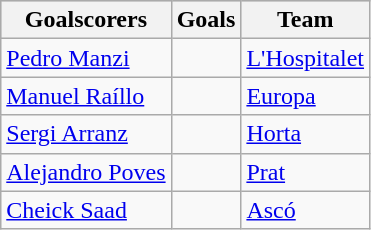<table class="wikitable sortable" class="wikitable">
<tr style="background:#ccc; text-align:center;">
<th>Goalscorers</th>
<th>Goals</th>
<th>Team</th>
</tr>
<tr>
<td> <a href='#'>Pedro Manzi</a></td>
<td></td>
<td><a href='#'>L'Hospitalet</a></td>
</tr>
<tr>
<td> <a href='#'>Manuel Raíllo</a></td>
<td></td>
<td><a href='#'>Europa</a></td>
</tr>
<tr>
<td> <a href='#'>Sergi Arranz</a></td>
<td></td>
<td><a href='#'>Horta</a></td>
</tr>
<tr>
<td> <a href='#'>Alejandro Poves</a></td>
<td></td>
<td><a href='#'>Prat</a></td>
</tr>
<tr>
<td> <a href='#'>Cheick Saad</a></td>
<td></td>
<td><a href='#'>Ascó</a></td>
</tr>
</table>
